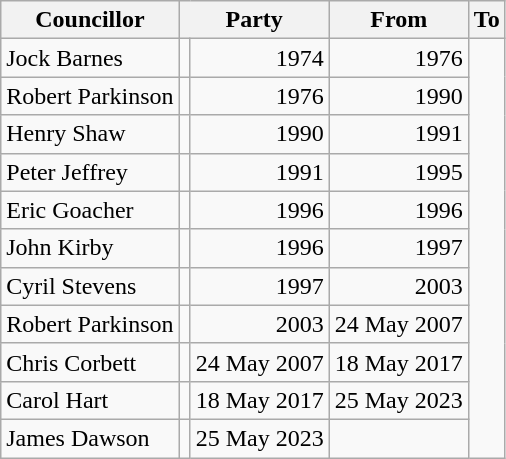<table class=wikitable>
<tr>
<th>Councillor</th>
<th colspan=2>Party</th>
<th>From</th>
<th>To</th>
</tr>
<tr>
<td>Jock Barnes</td>
<td></td>
<td align=right>1974</td>
<td align=right>1976</td>
</tr>
<tr>
<td>Robert Parkinson</td>
<td></td>
<td align=right>1976</td>
<td align=right>1990</td>
</tr>
<tr>
<td>Henry Shaw</td>
<td></td>
<td align=right>1990</td>
<td align=right>1991</td>
</tr>
<tr>
<td>Peter Jeffrey</td>
<td></td>
<td align=right>1991</td>
<td align=right>1995</td>
</tr>
<tr>
<td>Eric Goacher</td>
<td></td>
<td align=right>1996</td>
<td align=right>1996</td>
</tr>
<tr>
<td>John Kirby</td>
<td></td>
<td align=right>1996</td>
<td align=right>1997</td>
</tr>
<tr>
<td>Cyril Stevens</td>
<td></td>
<td align=right>1997</td>
<td align=right>2003</td>
</tr>
<tr>
<td>Robert Parkinson</td>
<td></td>
<td align=right>2003</td>
<td align=right>24 May 2007</td>
</tr>
<tr>
<td>Chris Corbett</td>
<td></td>
<td align=right>24 May 2007</td>
<td align=right>18 May 2017</td>
</tr>
<tr>
<td>Carol Hart</td>
<td></td>
<td align=right>18 May 2017</td>
<td align=right>25 May 2023</td>
</tr>
<tr>
<td>James Dawson</td>
<td></td>
<td align=right>25 May 2023</td>
<td align=right></td>
</tr>
</table>
